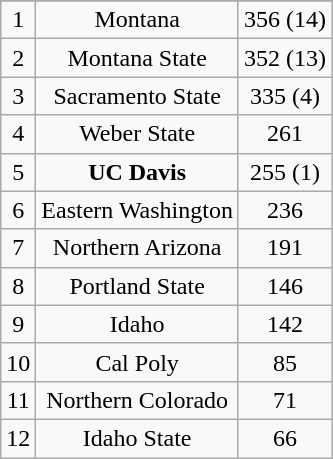<table class="wikitable" style="display: inline-table;">
<tr align="center">
</tr>
<tr align="center">
<td>1</td>
<td>Montana</td>
<td>356 (14)</td>
</tr>
<tr align="center">
<td>2</td>
<td>Montana State</td>
<td>352 (13)</td>
</tr>
<tr align="center">
<td>3</td>
<td>Sacramento State</td>
<td>335 (4)</td>
</tr>
<tr align="center">
<td>4</td>
<td>Weber State</td>
<td>261</td>
</tr>
<tr align="center">
<td>5</td>
<td><strong>UC Davis</strong></td>
<td>255 (1)</td>
</tr>
<tr align="center">
<td>6</td>
<td>Eastern Washington</td>
<td>236</td>
</tr>
<tr align="center">
<td>7</td>
<td>Northern Arizona</td>
<td>191</td>
</tr>
<tr align="center">
<td>8</td>
<td>Portland State</td>
<td>146</td>
</tr>
<tr align="center">
<td>9</td>
<td>Idaho</td>
<td>142</td>
</tr>
<tr align="center">
<td>10</td>
<td>Cal Poly</td>
<td>85</td>
</tr>
<tr align="center">
<td>11</td>
<td>Northern Colorado</td>
<td>71</td>
</tr>
<tr align="center">
<td>12</td>
<td>Idaho State</td>
<td>66</td>
</tr>
</table>
